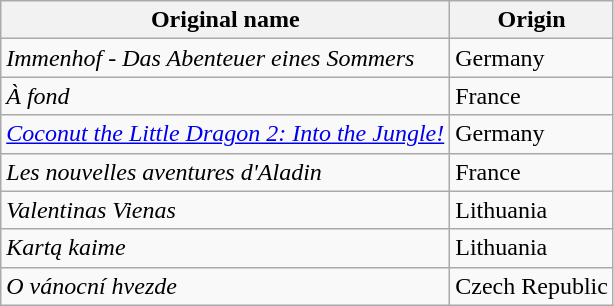<table class="wikitable">
<tr>
<th>Original name</th>
<th>Origin</th>
</tr>
<tr>
<td><em>Immenhof - Das Abenteuer eines Sommers</em></td>
<td>Germany</td>
</tr>
<tr>
<td><em>À fond</em></td>
<td>France</td>
</tr>
<tr>
<td><em><a href='#'>Coconut the Little Dragon 2: Into the Jungle!</a></em></td>
<td>Germany</td>
</tr>
<tr>
<td><em>Les nouvelles aventures d'Aladin</em></td>
<td>France</td>
</tr>
<tr>
<td><em>Valentinas Vienas</em></td>
<td>Lithuania</td>
</tr>
<tr>
<td><em>Kartą kaime</em></td>
<td>Lithuania</td>
</tr>
<tr>
<td><em>O vánocní hvezde</em></td>
<td>Czech Republic</td>
</tr>
</table>
